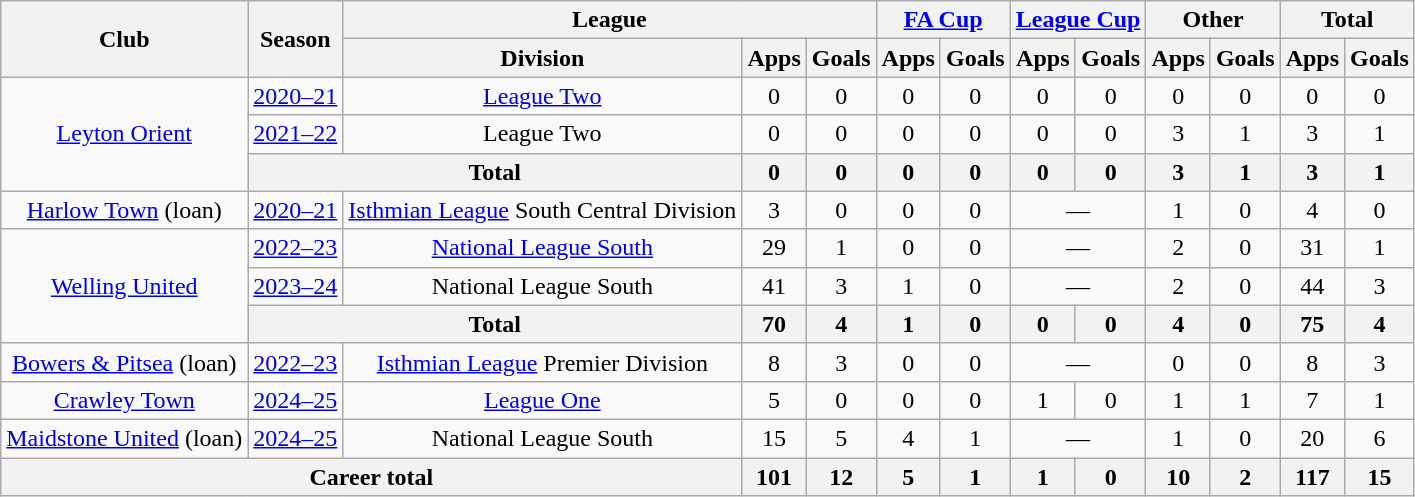<table class="wikitable" style="text-align:center">
<tr>
<th rowspan="2">Club</th>
<th rowspan="2">Season</th>
<th colspan="3">League</th>
<th colspan="2"><a href='#'>FA Cup</a></th>
<th colspan="2"><a href='#'>League Cup</a></th>
<th colspan="2">Other</th>
<th colspan="2">Total</th>
</tr>
<tr>
<th>Division</th>
<th>Apps</th>
<th>Goals</th>
<th>Apps</th>
<th>Goals</th>
<th>Apps</th>
<th>Goals</th>
<th>Apps</th>
<th>Goals</th>
<th>Apps</th>
<th>Goals</th>
</tr>
<tr>
<td rowspan="3"><a href='#'>Leyton Orient</a></td>
<td><a href='#'>2020–21</a></td>
<td><a href='#'>League Two</a></td>
<td>0</td>
<td>0</td>
<td>0</td>
<td>0</td>
<td>0</td>
<td>0</td>
<td>0</td>
<td>0</td>
<td>0</td>
<td>0</td>
</tr>
<tr>
<td><a href='#'>2021–22</a></td>
<td>League Two</td>
<td>0</td>
<td>0</td>
<td>0</td>
<td>0</td>
<td>0</td>
<td>0</td>
<td>3</td>
<td>1</td>
<td>3</td>
<td>1</td>
</tr>
<tr>
<th colspan="2">Total</th>
<th>0</th>
<th>0</th>
<th>0</th>
<th>0</th>
<th>0</th>
<th>0</th>
<th>3</th>
<th>1</th>
<th>3</th>
<th>1</th>
</tr>
<tr>
<td><a href='#'>Harlow Town</a> (loan)</td>
<td><a href='#'>2020–21</a></td>
<td><a href='#'>Isthmian League</a> South Central Division</td>
<td>3</td>
<td>0</td>
<td>0</td>
<td>0</td>
<td colspan="2">—</td>
<td>1</td>
<td>0</td>
<td>4</td>
<td>0</td>
</tr>
<tr>
<td rowspan="3"><a href='#'>Welling United</a></td>
<td><a href='#'>2022–23</a></td>
<td><a href='#'>National League South</a></td>
<td>29</td>
<td>1</td>
<td>0</td>
<td>0</td>
<td colspan="2">—</td>
<td>2</td>
<td>0</td>
<td>31</td>
<td>1</td>
</tr>
<tr>
<td><a href='#'>2023–24</a></td>
<td>National League South</td>
<td>41</td>
<td>3</td>
<td>1</td>
<td>0</td>
<td colspan="2">—</td>
<td>2</td>
<td>0</td>
<td>44</td>
<td>3</td>
</tr>
<tr>
<th colspan="2">Total</th>
<th>70</th>
<th>4</th>
<th>1</th>
<th>0</th>
<th>0</th>
<th>0</th>
<th>4</th>
<th>0</th>
<th>75</th>
<th>4</th>
</tr>
<tr>
<td><a href='#'>Bowers & Pitsea</a> (loan)</td>
<td><a href='#'>2022–23</a></td>
<td><a href='#'>Isthmian League</a> Premier Division</td>
<td>8</td>
<td>3</td>
<td>0</td>
<td>0</td>
<td colspan="2">—</td>
<td>0</td>
<td>0</td>
<td>8</td>
<td>3</td>
</tr>
<tr>
<td><a href='#'>Crawley Town</a></td>
<td><a href='#'>2024–25</a></td>
<td><a href='#'>League One</a></td>
<td>5</td>
<td>0</td>
<td>0</td>
<td>0</td>
<td>1</td>
<td>0</td>
<td>1</td>
<td>1</td>
<td>7</td>
<td>1</td>
</tr>
<tr>
<td><a href='#'>Maidstone United</a> (loan)</td>
<td><a href='#'>2024–25</a></td>
<td>National League South</td>
<td>15</td>
<td>5</td>
<td>4</td>
<td>1</td>
<td colspan="2">—</td>
<td>1</td>
<td>0</td>
<td>20</td>
<td>6</td>
</tr>
<tr>
<th colspan="3">Career total</th>
<th>101</th>
<th>12</th>
<th>5</th>
<th>1</th>
<th>1</th>
<th>0</th>
<th>10</th>
<th>2</th>
<th>117</th>
<th>15</th>
</tr>
</table>
